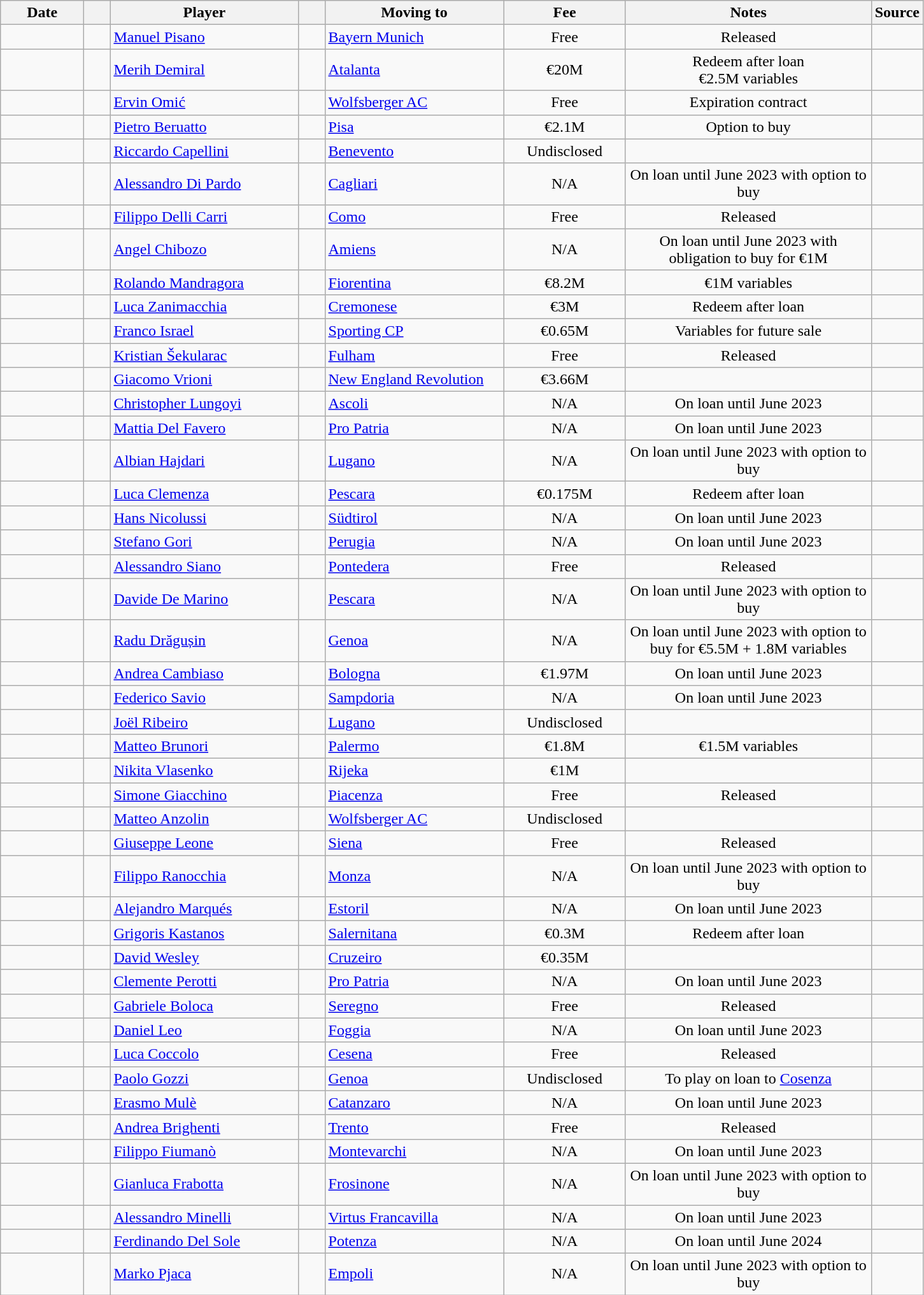<table class="wikitable sortable">
<tr>
<th style="width:80px;">Date</th>
<th style="width:20px;"></th>
<th style="width:190px;">Player</th>
<th style="width:20px;"></th>
<th style="width:180px;">Moving to</th>
<th style="width:120px;" class="unsortable">Fee</th>
<th style="width:250px;" class="unsortable">Notes</th>
<th style="width:20px;">Source</th>
</tr>
<tr>
<td></td>
<td align=center></td>
<td> <a href='#'>Manuel Pisano</a></td>
<td align="center"></td>
<td align=left> <a href='#'>Bayern Munich</a></td>
<td align="center">Free</td>
<td align=center>Released</td>
<td></td>
</tr>
<tr>
<td></td>
<td align=center></td>
<td> <a href='#'>Merih Demiral</a></td>
<td align="center"></td>
<td align=left> <a href='#'>Atalanta</a></td>
<td align="center">€20M</td>
<td align=center>Redeem after loan<br>€2.5M variables</td>
<td></td>
</tr>
<tr>
<td></td>
<td align=center></td>
<td> <a href='#'>Ervin Omić</a></td>
<td align="center"></td>
<td align=left> <a href='#'>Wolfsberger AC</a></td>
<td align="center">Free</td>
<td align=center>Expiration contract</td>
<td></td>
</tr>
<tr>
<td></td>
<td align=center></td>
<td> <a href='#'>Pietro Beruatto</a></td>
<td align="center"></td>
<td align=left> <a href='#'>Pisa</a></td>
<td align="center">€2.1M</td>
<td align=center>Option to buy</td>
<td></td>
</tr>
<tr>
<td></td>
<td align=center></td>
<td> <a href='#'>Riccardo Capellini</a></td>
<td align="center"></td>
<td align=left> <a href='#'>Benevento</a></td>
<td align="center">Undisclosed</td>
<td align=center></td>
<td></td>
</tr>
<tr>
<td></td>
<td align=center></td>
<td> <a href='#'>Alessandro Di Pardo</a></td>
<td align="center"></td>
<td align=left> <a href='#'>Cagliari</a></td>
<td align="center">N/A</td>
<td align=center>On loan until June 2023 with option to buy</td>
<td></td>
</tr>
<tr>
<td></td>
<td align=center></td>
<td> <a href='#'>Filippo Delli Carri</a></td>
<td align="center"></td>
<td align=left> <a href='#'>Como</a></td>
<td align="center">Free</td>
<td align=center>Released</td>
<td></td>
</tr>
<tr>
<td></td>
<td align=center></td>
<td> <a href='#'>Angel Chibozo</a></td>
<td align="center"></td>
<td align=left> <a href='#'>Amiens</a></td>
<td align="center">N/A</td>
<td align=center>On loan until June 2023 with obligation to buy for €1M</td>
<td></td>
</tr>
<tr>
<td></td>
<td align=center></td>
<td> <a href='#'>Rolando Mandragora</a></td>
<td align="center"></td>
<td align=left> <a href='#'>Fiorentina</a></td>
<td align="center">€8.2M</td>
<td align=center>€1M variables</td>
<td></td>
</tr>
<tr>
<td></td>
<td align=center></td>
<td> <a href='#'>Luca Zanimacchia</a></td>
<td align="center"></td>
<td align=left> <a href='#'>Cremonese</a></td>
<td align="center">€3M</td>
<td align=center>Redeem after loan</td>
<td></td>
</tr>
<tr>
<td></td>
<td align=center></td>
<td> <a href='#'>Franco Israel</a></td>
<td align="center"></td>
<td align=left> <a href='#'>Sporting CP</a></td>
<td align="center">€0.65M</td>
<td align=center>Variables for future sale</td>
<td></td>
</tr>
<tr>
<td></td>
<td align=center></td>
<td> <a href='#'>Kristian Šekularac</a></td>
<td align="center"></td>
<td align=left> <a href='#'>Fulham</a></td>
<td align="center">Free</td>
<td align=center>Released</td>
<td></td>
</tr>
<tr>
<td></td>
<td align=center></td>
<td> <a href='#'>Giacomo Vrioni</a></td>
<td align="center"></td>
<td align=left> <a href='#'>New England Revolution</a></td>
<td align="center">€3.66M</td>
<td align=center></td>
<td></td>
</tr>
<tr>
<td></td>
<td align=center></td>
<td> <a href='#'>Christopher Lungoyi</a></td>
<td align="center"></td>
<td align=left> <a href='#'>Ascoli</a></td>
<td align="center">N/A</td>
<td align=center>On loan until June 2023</td>
<td></td>
</tr>
<tr>
<td></td>
<td align=center></td>
<td> <a href='#'>Mattia Del Favero</a></td>
<td align="center"></td>
<td align=left> <a href='#'>Pro Patria</a></td>
<td align="center">N/A</td>
<td align=center>On loan until June 2023</td>
<td></td>
</tr>
<tr>
<td></td>
<td align=center></td>
<td> <a href='#'>Albian Hajdari</a></td>
<td align="center"></td>
<td align=left> <a href='#'>Lugano</a></td>
<td align="center">N/A</td>
<td align=center>On loan until June 2023  with option to buy</td>
<td></td>
</tr>
<tr>
<td></td>
<td align=center></td>
<td> <a href='#'>Luca Clemenza</a></td>
<td align="center"></td>
<td align=left> <a href='#'>Pescara</a></td>
<td align="center">€0.175M</td>
<td align=center>Redeem after loan</td>
<td></td>
</tr>
<tr>
<td></td>
<td align=center></td>
<td> <a href='#'>Hans Nicolussi</a></td>
<td align="center"></td>
<td align=left> <a href='#'>Südtirol</a></td>
<td align="center">N/A</td>
<td align=center>On loan until June 2023</td>
<td></td>
</tr>
<tr>
<td></td>
<td align=center></td>
<td> <a href='#'>Stefano Gori</a></td>
<td align="center"></td>
<td align=left> <a href='#'>Perugia</a></td>
<td align="center">N/A</td>
<td align=center>On loan until June 2023</td>
<td></td>
</tr>
<tr>
<td></td>
<td align=center></td>
<td> <a href='#'>Alessandro Siano</a></td>
<td align="center"></td>
<td align=left> <a href='#'>Pontedera</a></td>
<td align="center">Free</td>
<td align=center>Released</td>
<td></td>
</tr>
<tr>
<td></td>
<td align=center></td>
<td> <a href='#'>Davide De Marino</a></td>
<td align="center"></td>
<td align=left> <a href='#'>Pescara</a></td>
<td align="center">N/A</td>
<td align=center>On loan until June 2023 with option to buy</td>
<td></td>
</tr>
<tr>
<td></td>
<td align=center></td>
<td> <a href='#'>Radu Drăgușin</a></td>
<td align="center"></td>
<td align=left> <a href='#'>Genoa</a></td>
<td align="center">N/A</td>
<td align=center>On loan until June 2023 with option to buy for €5.5M + 1.8M variables</td>
<td></td>
</tr>
<tr>
<td></td>
<td align=center></td>
<td> <a href='#'>Andrea Cambiaso</a></td>
<td align="center"></td>
<td align=left> <a href='#'>Bologna</a></td>
<td align="center">€1.97M</td>
<td align=center>On loan until June 2023</td>
<td></td>
</tr>
<tr>
<td></td>
<td align=center></td>
<td> <a href='#'>Federico Savio</a></td>
<td align="center"></td>
<td align=left> <a href='#'>Sampdoria</a></td>
<td align="center">N/A</td>
<td align=center>On loan until June 2023</td>
<td></td>
</tr>
<tr>
<td></td>
<td align=center></td>
<td> <a href='#'>Joël Ribeiro</a></td>
<td align="center"></td>
<td align=left> <a href='#'>Lugano</a></td>
<td align="center">Undisclosed</td>
<td align=center></td>
<td></td>
</tr>
<tr>
<td></td>
<td align=center></td>
<td> <a href='#'>Matteo Brunori</a></td>
<td align="center"></td>
<td align=left> <a href='#'>Palermo</a></td>
<td align="center">€1.8M</td>
<td align=center>€1.5M variables</td>
<td></td>
</tr>
<tr>
<td></td>
<td align=center></td>
<td> <a href='#'>Nikita Vlasenko</a></td>
<td align="center"></td>
<td align=left> <a href='#'>Rijeka</a></td>
<td align="center">€1M</td>
<td align=center></td>
<td></td>
</tr>
<tr>
<td></td>
<td align=center></td>
<td> <a href='#'>Simone Giacchino</a></td>
<td align="center"></td>
<td align=left> <a href='#'>Piacenza</a></td>
<td align="center">Free</td>
<td align=center>Released</td>
<td></td>
</tr>
<tr>
<td></td>
<td align=center></td>
<td> <a href='#'>Matteo Anzolin</a></td>
<td align="center"></td>
<td align=left> <a href='#'>Wolfsberger AC</a></td>
<td align="center">Undisclosed</td>
<td align=center></td>
<td></td>
</tr>
<tr>
<td></td>
<td align=center></td>
<td> <a href='#'>Giuseppe Leone</a></td>
<td align="center"></td>
<td align=left> <a href='#'>Siena</a></td>
<td align="center">Free</td>
<td align=center>Released</td>
<td></td>
</tr>
<tr>
<td></td>
<td align=center></td>
<td> <a href='#'>Filippo Ranocchia</a></td>
<td align="center"></td>
<td align=left> <a href='#'>Monza</a></td>
<td align="center">N/A</td>
<td align=center>On loan until June 2023 with option to buy</td>
<td></td>
</tr>
<tr>
<td></td>
<td align="center"></td>
<td> <a href='#'>Alejandro Marqués</a></td>
<td align="center"></td>
<td> <a href='#'>Estoril</a></td>
<td align="center">N/A</td>
<td align="center">On loan until June 2023</td>
<td></td>
</tr>
<tr>
<td></td>
<td align="center"></td>
<td> <a href='#'>Grigoris Kastanos</a></td>
<td align="center"></td>
<td> <a href='#'>Salernitana</a></td>
<td align="center">€0.3M</td>
<td align="center">Redeem after loan</td>
<td></td>
</tr>
<tr>
<td></td>
<td align="center"></td>
<td> <a href='#'>David Wesley</a></td>
<td align="center"></td>
<td> <a href='#'>Cruzeiro</a></td>
<td align="center">€0.35M</td>
<td align="center"></td>
<td></td>
</tr>
<tr>
<td></td>
<td align="center"></td>
<td> <a href='#'>Clemente Perotti</a></td>
<td align="center"></td>
<td> <a href='#'>Pro Patria</a></td>
<td align="center">N/A</td>
<td align="center">On loan until June 2023</td>
<td></td>
</tr>
<tr>
<td></td>
<td align=center></td>
<td> <a href='#'>Gabriele Boloca</a></td>
<td align="center"></td>
<td align=left> <a href='#'>Seregno</a></td>
<td align="center">Free</td>
<td align=center>Released</td>
<td></td>
</tr>
<tr>
<td></td>
<td align="center"></td>
<td> <a href='#'>Daniel Leo</a></td>
<td align="center"></td>
<td> <a href='#'>Foggia</a></td>
<td align="center">N/A</td>
<td align="center">On loan until June 2023</td>
<td></td>
</tr>
<tr>
<td></td>
<td align="center"></td>
<td> <a href='#'>Luca Coccolo</a></td>
<td align="center"></td>
<td> <a href='#'>Cesena</a></td>
<td align="center">Free</td>
<td align="center">Released</td>
<td></td>
</tr>
<tr>
<td></td>
<td align="center"></td>
<td> <a href='#'>Paolo Gozzi</a></td>
<td align="center"></td>
<td> <a href='#'>Genoa</a></td>
<td align="center">Undisclosed</td>
<td align="center">To play on loan to <a href='#'>Cosenza</a></td>
<td></td>
</tr>
<tr>
<td></td>
<td align="center"></td>
<td> <a href='#'>Erasmo Mulè</a></td>
<td align="center"></td>
<td> <a href='#'>Catanzaro</a></td>
<td align="center">N/A</td>
<td align="center">On loan until June 2023</td>
<td></td>
</tr>
<tr>
<td></td>
<td align=center></td>
<td> <a href='#'>Andrea Brighenti</a></td>
<td align="center"></td>
<td> <a href='#'>Trento</a></td>
<td align="center">Free</td>
<td align=center>Released</td>
<td></td>
</tr>
<tr>
<td></td>
<td align="center"></td>
<td> <a href='#'>Filippo Fiumanò</a></td>
<td align="center"></td>
<td> <a href='#'>Montevarchi</a></td>
<td align="center">N/A</td>
<td align="center">On loan until June 2023</td>
<td></td>
</tr>
<tr>
<td></td>
<td align=center></td>
<td> <a href='#'>Gianluca Frabotta</a></td>
<td align="center"></td>
<td align=left> <a href='#'>Frosinone</a></td>
<td align="center">N/A</td>
<td align=center>On loan until June 2023 with option to buy</td>
<td></td>
</tr>
<tr>
<td></td>
<td align="center"></td>
<td> <a href='#'>Alessandro Minelli</a></td>
<td align="center"></td>
<td> <a href='#'>Virtus Francavilla</a></td>
<td align="center">N/A</td>
<td align="center">On loan until June 2023</td>
<td></td>
</tr>
<tr>
<td></td>
<td align="center"></td>
<td> <a href='#'>Ferdinando Del Sole</a></td>
<td align="center"></td>
<td> <a href='#'>Potenza</a></td>
<td align="center">N/A</td>
<td align="center">On loan until June 2024</td>
<td></td>
</tr>
<tr>
<td></td>
<td align="center"></td>
<td> <a href='#'>Marko Pjaca</a></td>
<td align="center"></td>
<td> <a href='#'>Empoli</a></td>
<td align="center">N/A</td>
<td align="center">On loan until June 2023 with option to buy</td>
<td></td>
</tr>
</table>
